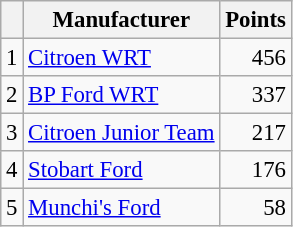<table class="wikitable" style="font-size: 95%;">
<tr>
<th></th>
<th>Manufacturer</th>
<th>Points</th>
</tr>
<tr>
<td>1</td>
<td> <a href='#'>Citroen WRT</a></td>
<td align="right">456</td>
</tr>
<tr>
<td>2</td>
<td> <a href='#'>BP Ford WRT</a></td>
<td align="right">337</td>
</tr>
<tr>
<td>3</td>
<td> <a href='#'>Citroen Junior Team</a></td>
<td align="right">217</td>
</tr>
<tr>
<td>4</td>
<td> <a href='#'>Stobart Ford</a></td>
<td align="right">176</td>
</tr>
<tr>
<td>5</td>
<td> <a href='#'>Munchi's Ford</a></td>
<td align="right">58</td>
</tr>
</table>
